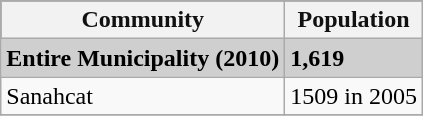<table class="wikitable">
<tr style="background:#111111; color:#111111;">
<th><strong>Community</strong></th>
<th><strong>Population</strong></th>
</tr>
<tr style="background:#CFCFCF;">
<td><strong>Entire Municipality (2010)</strong></td>
<td><strong>1,619</strong></td>
</tr>
<tr>
<td>Sanahcat</td>
<td>1509 in 2005</td>
</tr>
<tr>
</tr>
</table>
